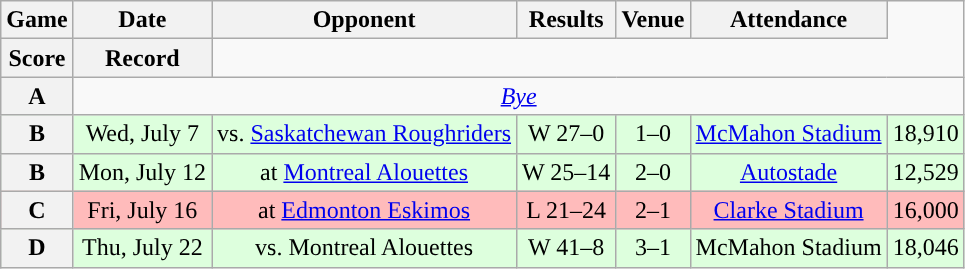<table class="wikitable" style="text-align:center">
<tr>
<th>Game</th>
<th>Date</th>
<th>Opponent</th>
<th>Results</th>
<th>Venue</th>
<th>Attendance</th>
</tr>
<tr>
<th>Score</th>
<th>Record</th>
</tr>
<tr>
<th>A</th>
<td colspan=7><em><a href='#'>Bye</a></em></td>
</tr>
<tr style="background:#ddffdd">
<th>B</th>
<td>Wed, July 7</td>
<td>vs. <a href='#'>Saskatchewan Roughriders</a></td>
<td>W 27–0</td>
<td>1–0</td>
<td><a href='#'>McMahon Stadium</a></td>
<td>18,910</td>
</tr>
<tr style="background:#ddffdd">
<th>B</th>
<td>Mon, July 12</td>
<td>at <a href='#'>Montreal Alouettes</a></td>
<td>W 25–14</td>
<td>2–0</td>
<td><a href='#'>Autostade</a></td>
<td>12,529</td>
</tr>
<tr style="background:#ffbbbb">
<th>C</th>
<td>Fri, July 16</td>
<td>at <a href='#'>Edmonton Eskimos</a></td>
<td>L 21–24</td>
<td>2–1</td>
<td><a href='#'>Clarke Stadium</a></td>
<td>16,000</td>
</tr>
<tr style="background:#ddffdd">
<th>D</th>
<td>Thu, July 22</td>
<td>vs. Montreal Alouettes</td>
<td>W 41–8</td>
<td>3–1</td>
<td>McMahon Stadium</td>
<td>18,046</td>
</tr>
</table>
